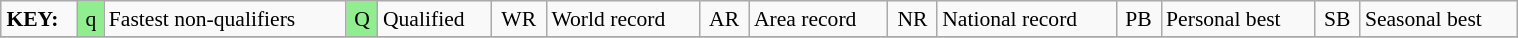<table class="wikitable" style="margin:0.5em auto; font-size:90%;position:relative;" width=80%>
<tr>
<td><strong>KEY:</strong></td>
<td bgcolor=lightgreen align=center>q</td>
<td>Fastest non-qualifiers</td>
<td bgcolor=lightgreen align=center>Q</td>
<td>Qualified</td>
<td align=center>WR</td>
<td>World record</td>
<td align=center>AR</td>
<td>Area record</td>
<td align=center>NR</td>
<td>National record</td>
<td align=center>PB</td>
<td>Personal best</td>
<td align=center>SB</td>
<td>Seasonal best</td>
</tr>
<tr>
</tr>
</table>
